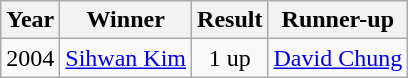<table class="wikitable">
<tr>
<th>Year</th>
<th>Winner</th>
<th>Result</th>
<th>Runner-up</th>
</tr>
<tr>
<td>2004</td>
<td> <a href='#'>Sihwan Kim</a></td>
<td align=center>1 up</td>
<td> <a href='#'>David Chung</a></td>
</tr>
</table>
